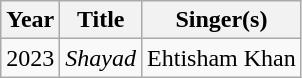<table class="wikitable">
<tr>
<th>Year</th>
<th>Title</th>
<th>Singer(s)</th>
</tr>
<tr>
<td>2023</td>
<td><em>Shayad</em></td>
<td>Ehtisham Khan</td>
</tr>
</table>
